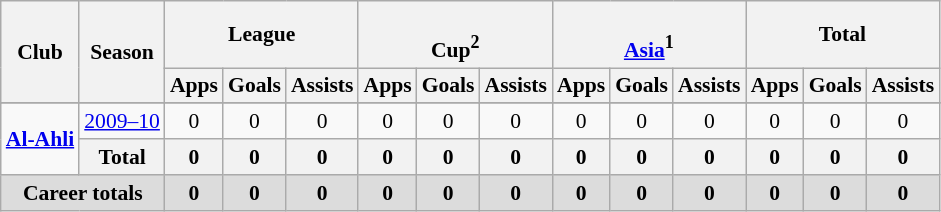<table class="wikitable" style="font-size:90%; text-align: center;">
<tr>
<th rowspan="2">Club</th>
<th rowspan="2">Season</th>
<th colspan="3">League</th>
<th colspan="3"><br>Cup<sup>2</sup></th>
<th colspan="3"><br><a href='#'>Asia</a><sup>1</sup></th>
<th colspan="3">Total</th>
</tr>
<tr>
<th>Apps</th>
<th>Goals</th>
<th>Assists</th>
<th>Apps</th>
<th>Goals</th>
<th>Assists</th>
<th>Apps</th>
<th>Goals</th>
<th>Assists</th>
<th>Apps</th>
<th>Goals</th>
<th>Assists</th>
</tr>
<tr>
</tr>
<tr align=center>
<td rowspan="2" align=center valign=center><strong><a href='#'>Al-Ahli</a></strong></td>
<td><a href='#'>2009–10</a></td>
<td>0</td>
<td>0</td>
<td>0</td>
<td>0</td>
<td>0</td>
<td>0</td>
<td>0</td>
<td>0</td>
<td>0</td>
<td>0</td>
<td>0</td>
<td>0</td>
</tr>
<tr align=center>
<th>Total</th>
<th>0</th>
<th>0</th>
<th>0</th>
<th>0</th>
<th>0</th>
<th>0</th>
<th>0</th>
<th>0</th>
<th>0</th>
<th>0</th>
<th>0</th>
<th>0</th>
</tr>
<tr>
<th style="background: #DCDCDC" colspan="2">Career totals</th>
<th style="background: #DCDCDC">0</th>
<th style="background: #DCDCDC">0</th>
<th style="background: #DCDCDC">0</th>
<th style="background: #DCDCDC">0</th>
<th style="background: #DCDCDC">0</th>
<th style="background: #DCDCDC">0</th>
<th style="background: #DCDCDC">0</th>
<th style="background: #DCDCDC">0</th>
<th style="background: #DCDCDC">0</th>
<th style="background: #DCDCDC">0</th>
<th style="background: #DCDCDC">0</th>
<th style="background: #DCDCDC">0</th>
</tr>
</table>
